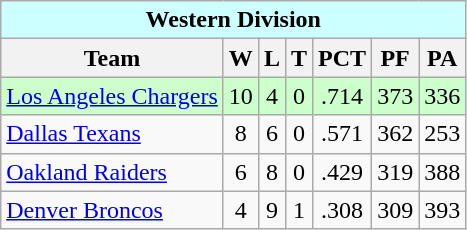<table class="wikitable" style="text-align:center">
<tr bgcolor="#ccffff">
<td colspan="7" align="center"><strong>Western Division</strong></td>
</tr>
<tr bgcolor="#efefef">
<th>Team</th>
<th>W</th>
<th>L</th>
<th>T</th>
<th>PCT</th>
<th>PF</th>
<th>PA</th>
</tr>
<tr style="background:#ccffcc">
<td align="left"><a href='#'>Los Angeles Chargers</a></td>
<td>10</td>
<td>4</td>
<td>0</td>
<td>.714</td>
<td>373</td>
<td>336</td>
</tr>
<tr>
<td align="left"><a href='#'>Dallas Texans</a></td>
<td>8</td>
<td>6</td>
<td>0</td>
<td>.571</td>
<td>362</td>
<td>253</td>
</tr>
<tr>
<td align="left"><a href='#'>Oakland Raiders</a></td>
<td>6</td>
<td>8</td>
<td>0</td>
<td>.429</td>
<td>319</td>
<td>388</td>
</tr>
<tr>
<td align="left"><a href='#'>Denver Broncos</a></td>
<td>4</td>
<td>9</td>
<td>1</td>
<td>.308</td>
<td>309</td>
<td>393</td>
</tr>
</table>
